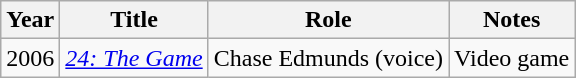<table class="wikitable sortable">
<tr>
<th>Year</th>
<th>Title</th>
<th>Role</th>
<th>Notes</th>
</tr>
<tr>
<td>2006</td>
<td><em><a href='#'>24: The Game</a></em></td>
<td class=nowrap>Chase Edmunds (voice)</td>
<td>Video game</td>
</tr>
</table>
